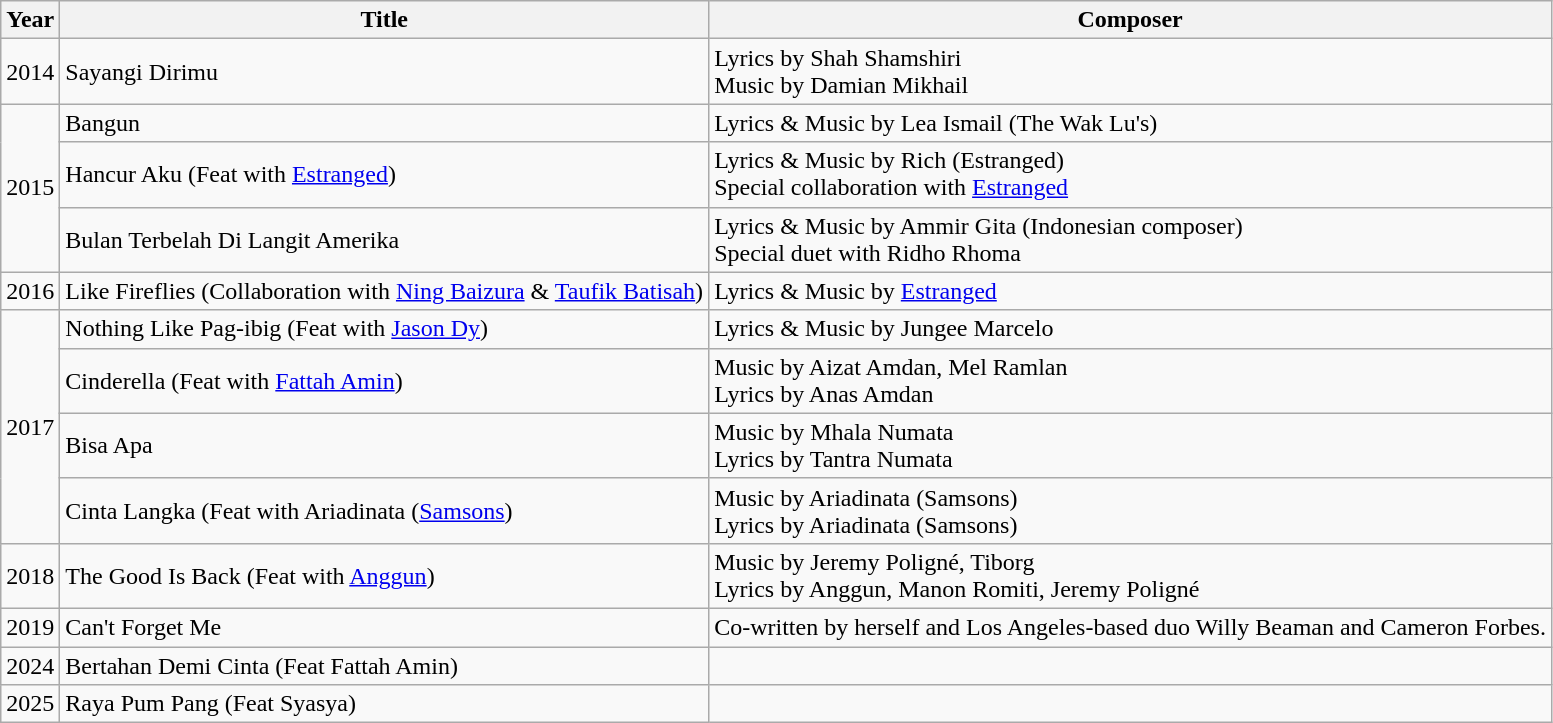<table class="wikitable">
<tr>
<th>Year</th>
<th>Title</th>
<th>Composer</th>
</tr>
<tr>
<td>2014</td>
<td>Sayangi Dirimu</td>
<td>Lyrics by Shah Shamshiri <br> Music by Damian Mikhail</td>
</tr>
<tr>
<td rowspan=3>2015</td>
<td>Bangun</td>
<td>Lyrics & Music by Lea Ismail (The Wak Lu's)</td>
</tr>
<tr>
<td>Hancur Aku (Feat with <a href='#'>Estranged</a>)</td>
<td>Lyrics & Music by Rich (Estranged) <br>Special collaboration with <a href='#'>Estranged</a></td>
</tr>
<tr>
<td>Bulan Terbelah Di Langit Amerika</td>
<td>Lyrics & Music by Ammir Gita (Indonesian composer) <br>Special duet with Ridho Rhoma</td>
</tr>
<tr>
<td>2016</td>
<td>Like Fireflies (Collaboration with <a href='#'>Ning Baizura</a> & <a href='#'>Taufik Batisah</a>)</td>
<td>Lyrics & Music by <a href='#'>Estranged</a></td>
</tr>
<tr>
<td rowspan=4>2017</td>
<td>Nothing Like Pag-ibig (Feat with <a href='#'>Jason Dy</a>)</td>
<td>Lyrics & Music by Jungee Marcelo</td>
</tr>
<tr>
<td>Cinderella (Feat with <a href='#'>Fattah Amin</a>)</td>
<td>Music by Aizat Amdan, Mel Ramlan <br> Lyrics by Anas Amdan</td>
</tr>
<tr>
<td>Bisa Apa</td>
<td>Music by Mhala Numata <br> Lyrics by Tantra Numata</td>
</tr>
<tr>
<td>Cinta Langka (Feat with Ariadinata (<a href='#'>Samsons</a>)</td>
<td>Music by Ariadinata (Samsons) <br> Lyrics by Ariadinata (Samsons)</td>
</tr>
<tr>
<td rowspan=1>2018</td>
<td>The Good Is Back (Feat with <a href='#'>Anggun</a>)</td>
<td>Music by Jeremy Poligné, Tiborg <br> Lyrics by Anggun, Manon Romiti, Jeremy Poligné</td>
</tr>
<tr>
<td rowspan=1>2019</td>
<td>Can't Forget Me</td>
<td>Co-written by herself and Los Angeles-based duo Willy Beaman and Cameron Forbes.</td>
</tr>
<tr>
<td>2024</td>
<td>Bertahan Demi Cinta (Feat Fattah Amin)</td>
<td></td>
</tr>
<tr>
<td>2025</td>
<td>Raya Pum Pang (Feat Syasya)</td>
<td></td>
</tr>
</table>
